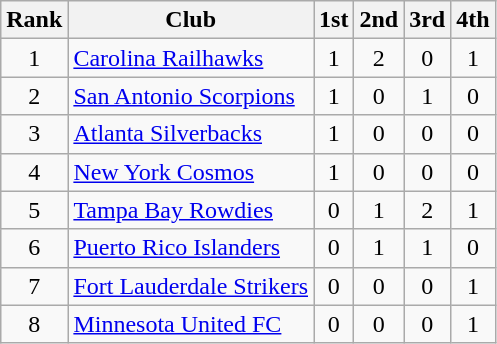<table class="wikitable" style="text-align:center">
<tr>
<th>Rank</th>
<th>Club</th>
<th>1st</th>
<th>2nd</th>
<th>3rd</th>
<th>4th</th>
</tr>
<tr>
<td>1</td>
<td align=left><a href='#'>Carolina Railhawks</a></td>
<td>1</td>
<td>2</td>
<td>0</td>
<td>1</td>
</tr>
<tr>
<td>2</td>
<td align=left><a href='#'>San Antonio Scorpions</a></td>
<td>1</td>
<td>0</td>
<td>1</td>
<td>0</td>
</tr>
<tr>
<td>3</td>
<td align=left><a href='#'>Atlanta Silverbacks</a></td>
<td>1</td>
<td>0</td>
<td>0</td>
<td>0</td>
</tr>
<tr>
<td>4</td>
<td align=left><a href='#'>New York Cosmos</a></td>
<td>1</td>
<td>0</td>
<td>0</td>
<td>0</td>
</tr>
<tr>
<td>5</td>
<td align=left><a href='#'>Tampa Bay Rowdies</a></td>
<td>0</td>
<td>1</td>
<td>2</td>
<td>1</td>
</tr>
<tr>
<td>6</td>
<td align=left><a href='#'>Puerto Rico Islanders</a></td>
<td>0</td>
<td>1</td>
<td>1</td>
<td>0</td>
</tr>
<tr>
<td>7</td>
<td align=left><a href='#'>Fort Lauderdale Strikers</a></td>
<td>0</td>
<td>0</td>
<td>0</td>
<td>1</td>
</tr>
<tr>
<td>8</td>
<td align=left><a href='#'>Minnesota United FC</a></td>
<td>0</td>
<td>0</td>
<td>0</td>
<td>1</td>
</tr>
</table>
